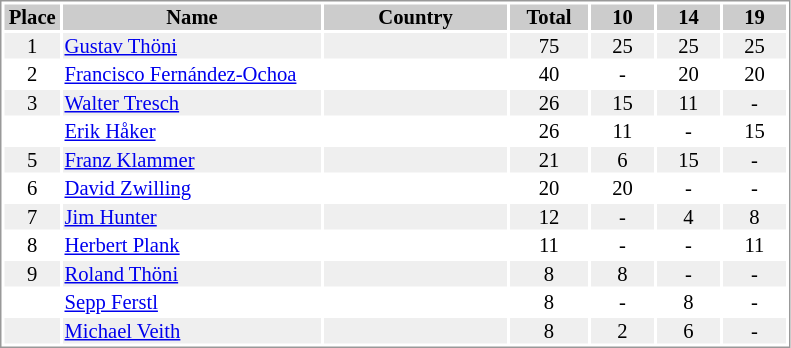<table border="0" style="border: 1px solid #999; background-color:#FFFFFF; text-align:center; font-size:86%; line-height:15px;">
<tr align="center" bgcolor="#CCCCCC">
<th width=35>Place</th>
<th width=170>Name</th>
<th width=120>Country</th>
<th width=50>Total</th>
<th width=40>10</th>
<th width=40>14</th>
<th width=40>19</th>
</tr>
<tr bgcolor="#EFEFEF">
<td>1</td>
<td align="left"><a href='#'>Gustav Thöni</a></td>
<td align="left"></td>
<td>75</td>
<td>25</td>
<td>25</td>
<td>25</td>
</tr>
<tr>
<td>2</td>
<td align="left"><a href='#'>Francisco Fernández-Ochoa</a></td>
<td align="left"></td>
<td>40</td>
<td>-</td>
<td>20</td>
<td>20</td>
</tr>
<tr bgcolor="#EFEFEF">
<td>3</td>
<td align="left"><a href='#'>Walter Tresch</a></td>
<td align="left"></td>
<td>26</td>
<td>15</td>
<td>11</td>
<td>-</td>
</tr>
<tr>
<td></td>
<td align="left"><a href='#'>Erik Håker</a></td>
<td align="left"></td>
<td>26</td>
<td>11</td>
<td>-</td>
<td>15</td>
</tr>
<tr bgcolor="#EFEFEF">
<td>5</td>
<td align="left"><a href='#'>Franz Klammer</a></td>
<td align="left"></td>
<td>21</td>
<td>6</td>
<td>15</td>
<td>-</td>
</tr>
<tr>
<td>6</td>
<td align="left"><a href='#'>David Zwilling</a></td>
<td align="left"></td>
<td>20</td>
<td>20</td>
<td>-</td>
<td>-</td>
</tr>
<tr bgcolor="#EFEFEF">
<td>7</td>
<td align="left"><a href='#'>Jim Hunter</a></td>
<td align="left"></td>
<td>12</td>
<td>-</td>
<td>4</td>
<td>8</td>
</tr>
<tr>
<td>8</td>
<td align="left"><a href='#'>Herbert Plank</a></td>
<td align="left"></td>
<td>11</td>
<td>-</td>
<td>-</td>
<td>11</td>
</tr>
<tr bgcolor="#EFEFEF">
<td>9</td>
<td align="left"><a href='#'>Roland Thöni</a></td>
<td align="left"></td>
<td>8</td>
<td>8</td>
<td>-</td>
<td>-</td>
</tr>
<tr>
<td></td>
<td align="left"><a href='#'>Sepp Ferstl</a></td>
<td align="left"></td>
<td>8</td>
<td>-</td>
<td>8</td>
<td>-</td>
</tr>
<tr bgcolor="#EFEFEF">
<td></td>
<td align="left"><a href='#'>Michael Veith</a></td>
<td align="left"></td>
<td>8</td>
<td>2</td>
<td>6</td>
<td>-</td>
</tr>
</table>
